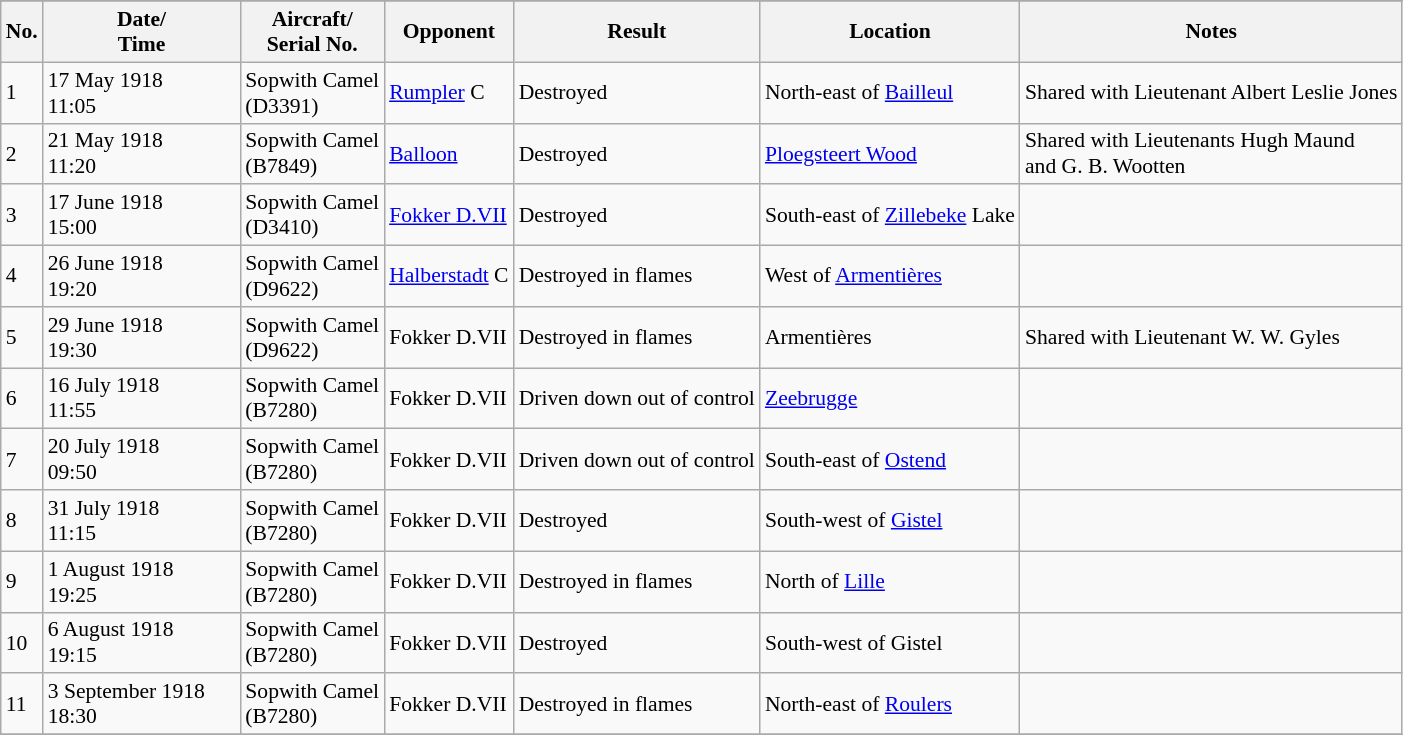<table class="wikitable" style="font-size:90%;">
<tr>
</tr>
<tr>
<th>No.</th>
<th width="125">Date/<br>Time</th>
<th>Aircraft/<br>Serial No.</th>
<th>Opponent</th>
<th>Result</th>
<th>Location</th>
<th>Notes</th>
</tr>
<tr>
<td>1</td>
<td>17 May 1918<br>11:05</td>
<td>Sopwith Camel<br>(D3391)</td>
<td><a href='#'>Rumpler</a> C</td>
<td>Destroyed</td>
<td>North-east of <a href='#'>Bailleul</a></td>
<td>Shared with Lieutenant Albert Leslie Jones</td>
</tr>
<tr>
<td>2</td>
<td>21 May 1918<br>11:20</td>
<td>Sopwith Camel<br>(B7849)</td>
<td><a href='#'>Balloon</a></td>
<td>Destroyed</td>
<td><a href='#'>Ploegsteert Wood</a></td>
<td>Shared with Lieutenants Hugh Maund<br>and G. B. Wootten</td>
</tr>
<tr>
<td>3</td>
<td>17 June 1918<br>15:00</td>
<td>Sopwith Camel<br>(D3410)</td>
<td><a href='#'>Fokker D.VII</a></td>
<td>Destroyed</td>
<td>South-east of <a href='#'>Zillebeke</a> Lake</td>
<td></td>
</tr>
<tr>
<td>4</td>
<td>26 June 1918<br>19:20</td>
<td>Sopwith Camel<br>(D9622)</td>
<td><a href='#'>Halberstadt</a> C</td>
<td>Destroyed in flames</td>
<td>West of <a href='#'>Armentières</a></td>
<td></td>
</tr>
<tr>
<td>5</td>
<td>29 June 1918<br>19:30</td>
<td>Sopwith Camel<br>(D9622)</td>
<td>Fokker D.VII</td>
<td>Destroyed in flames</td>
<td>Armentières</td>
<td>Shared with Lieutenant W. W. Gyles</td>
</tr>
<tr>
<td>6</td>
<td>16 July 1918<br>11:55</td>
<td>Sopwith Camel<br>(B7280)</td>
<td>Fokker D.VII</td>
<td>Driven down out of control</td>
<td><a href='#'>Zeebrugge</a></td>
<td></td>
</tr>
<tr>
<td>7</td>
<td>20 July 1918<br>09:50</td>
<td>Sopwith Camel<br>(B7280)</td>
<td>Fokker D.VII</td>
<td>Driven down out of control</td>
<td>South-east of <a href='#'>Ostend</a></td>
<td></td>
</tr>
<tr>
<td>8</td>
<td>31 July 1918<br>11:15</td>
<td>Sopwith Camel<br>(B7280)</td>
<td>Fokker D.VII</td>
<td>Destroyed</td>
<td>South-west of <a href='#'>Gistel</a></td>
<td></td>
</tr>
<tr>
<td>9</td>
<td>1 August 1918<br>19:25</td>
<td>Sopwith Camel<br>(B7280)</td>
<td>Fokker D.VII</td>
<td>Destroyed in flames</td>
<td>North of <a href='#'>Lille</a></td>
<td></td>
</tr>
<tr>
<td>10</td>
<td>6 August 1918<br>19:15</td>
<td>Sopwith Camel<br>(B7280)</td>
<td>Fokker D.VII</td>
<td>Destroyed</td>
<td>South-west of Gistel</td>
<td></td>
</tr>
<tr>
<td>11</td>
<td>3 September 1918<br>18:30</td>
<td>Sopwith Camel<br>(B7280)</td>
<td>Fokker D.VII</td>
<td>Destroyed in flames</td>
<td>North-east of <a href='#'>Roulers</a></td>
<td></td>
</tr>
<tr>
</tr>
</table>
